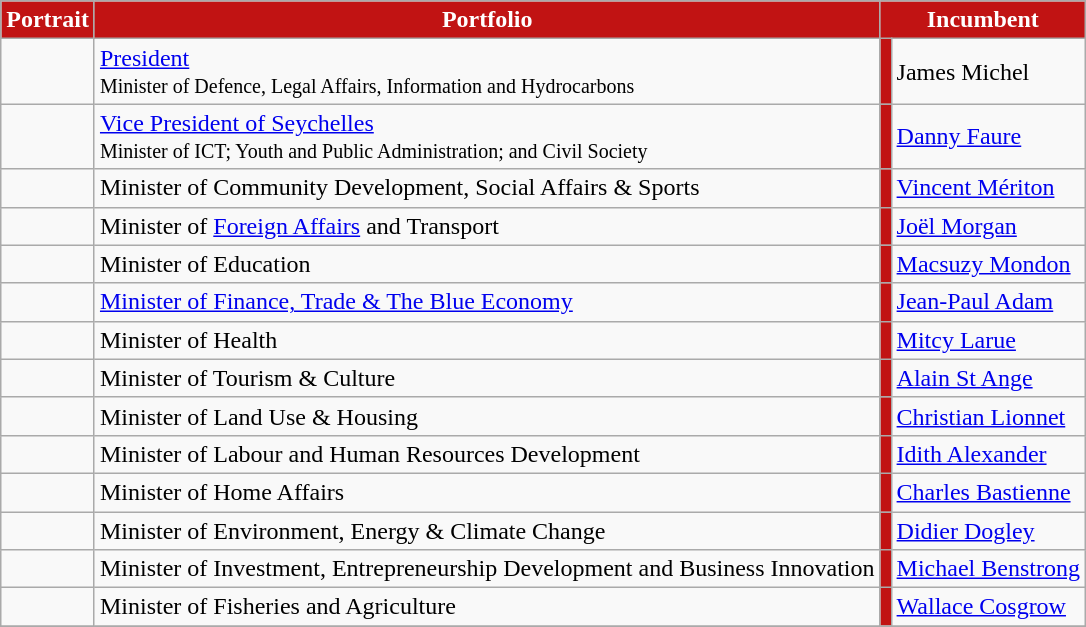<table class="wikitable">
<tr>
<th style="background-color:#c11313;color: white">Portrait</th>
<th style="background-color:#c11313;color: white">Portfolio</th>
<th colspan=2 style="background-color:#c11313;color: white">Incumbent</th>
</tr>
<tr>
<td></td>
<td><a href='#'>President</a> <br> <small> Minister of  Defence, Legal Affairs, Information and Hydrocarbons</small></td>
<td style="background:#c11313"></td>
<td> James Michel</td>
</tr>
<tr>
<td></td>
<td><a href='#'>Vice President of Seychelles</a> <br> <small> Minister of  ICT; Youth and Public Administration; and Civil Society</small></td>
<td style="background:#c11313"></td>
<td> <a href='#'>Danny Faure</a></td>
</tr>
<tr>
<td></td>
<td>Minister of Community Development, Social Affairs & Sports</td>
<td style="background:#c11313"></td>
<td><a href='#'>Vincent Mériton</a></td>
</tr>
<tr>
<td></td>
<td>Minister of <a href='#'>Foreign Affairs</a> and Transport</td>
<td style="background:#c11313"></td>
<td><a href='#'>Joël Morgan</a></td>
</tr>
<tr>
<td></td>
<td>Minister of Education</td>
<td style="background:#c11313"></td>
<td><a href='#'>Macsuzy Mondon</a></td>
</tr>
<tr>
<td></td>
<td><a href='#'>Minister of Finance, Trade & The Blue Economy</a></td>
<td style="background:#c11313"></td>
<td><a href='#'>Jean-Paul Adam</a></td>
</tr>
<tr>
<td></td>
<td>Minister of Health</td>
<td style="background:#c11313"></td>
<td><a href='#'>Mitcy Larue</a></td>
</tr>
<tr>
<td></td>
<td>Minister of Tourism & Culture</td>
<td style="background:#c11313"></td>
<td><a href='#'>Alain St Ange</a></td>
</tr>
<tr>
<td></td>
<td>Minister of Land Use & Housing</td>
<td style="background:#c11313"></td>
<td><a href='#'>Christian Lionnet</a></td>
</tr>
<tr>
<td></td>
<td>Minister of Labour and Human Resources Development</td>
<td style="background:#c11313"></td>
<td><a href='#'>Idith Alexander</a></td>
</tr>
<tr>
<td></td>
<td>Minister of Home Affairs</td>
<td style="background:#c11313"></td>
<td><a href='#'>Charles Bastienne</a></td>
</tr>
<tr>
<td></td>
<td>Minister of Environment, Energy & Climate Change</td>
<td style="background:#c11313"></td>
<td><a href='#'>Didier Dogley</a></td>
</tr>
<tr>
<td></td>
<td>Minister of Investment, Entrepreneurship Development and Business Innovation</td>
<td style="background:#c11313"></td>
<td><a href='#'>Michael Benstrong</a></td>
</tr>
<tr>
<td></td>
<td>Minister of Fisheries and Agriculture</td>
<td style="background:#c11313"></td>
<td><a href='#'>Wallace Cosgrow</a></td>
</tr>
<tr>
</tr>
</table>
